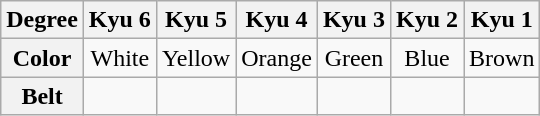<table class="wikitable" style="text-align:center;">
<tr>
<th>Degree</th>
<th>Kyu 6</th>
<th>Kyu 5</th>
<th>Kyu 4</th>
<th>Kyu 3</th>
<th>Kyu 2</th>
<th>Kyu 1</th>
</tr>
<tr>
<th>Color</th>
<td>White</td>
<td>Yellow</td>
<td>Orange</td>
<td>Green</td>
<td>Blue</td>
<td>Brown</td>
</tr>
<tr>
<th>Belt</th>
<td></td>
<td></td>
<td></td>
<td></td>
<td></td>
<td></td>
</tr>
</table>
